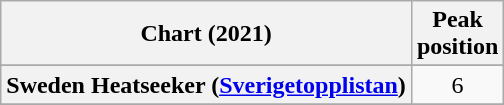<table class="wikitable sortable plainrowheaders" style="text-align:center">
<tr>
<th scope="col">Chart (2021)</th>
<th scope="col">Peak<br>position</th>
</tr>
<tr>
</tr>
<tr>
<th scope="row">Sweden Heatseeker (<a href='#'>Sverigetopplistan</a>)</th>
<td>6</td>
</tr>
<tr>
</tr>
</table>
